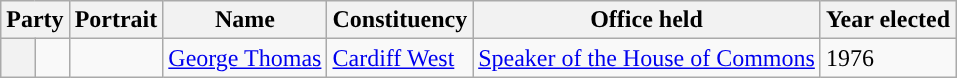<table class="wikitable sortable">
<tr>
<th colspan=2>Party</th>
<th>Portrait</th>
<th>Name</th>
<th>Constituency</th>
<th>Office held</th>
<th>Year elected</th>
</tr>
<tr>
<th style="background-color: "></th>
<td></td>
<td></td>
<td><a href='#'>George Thomas</a></td>
<td><a href='#'>Cardiff West</a></td>
<td><a href='#'>Speaker of the House of Commons</a></td>
<td>1976</td>
</tr>
</table>
